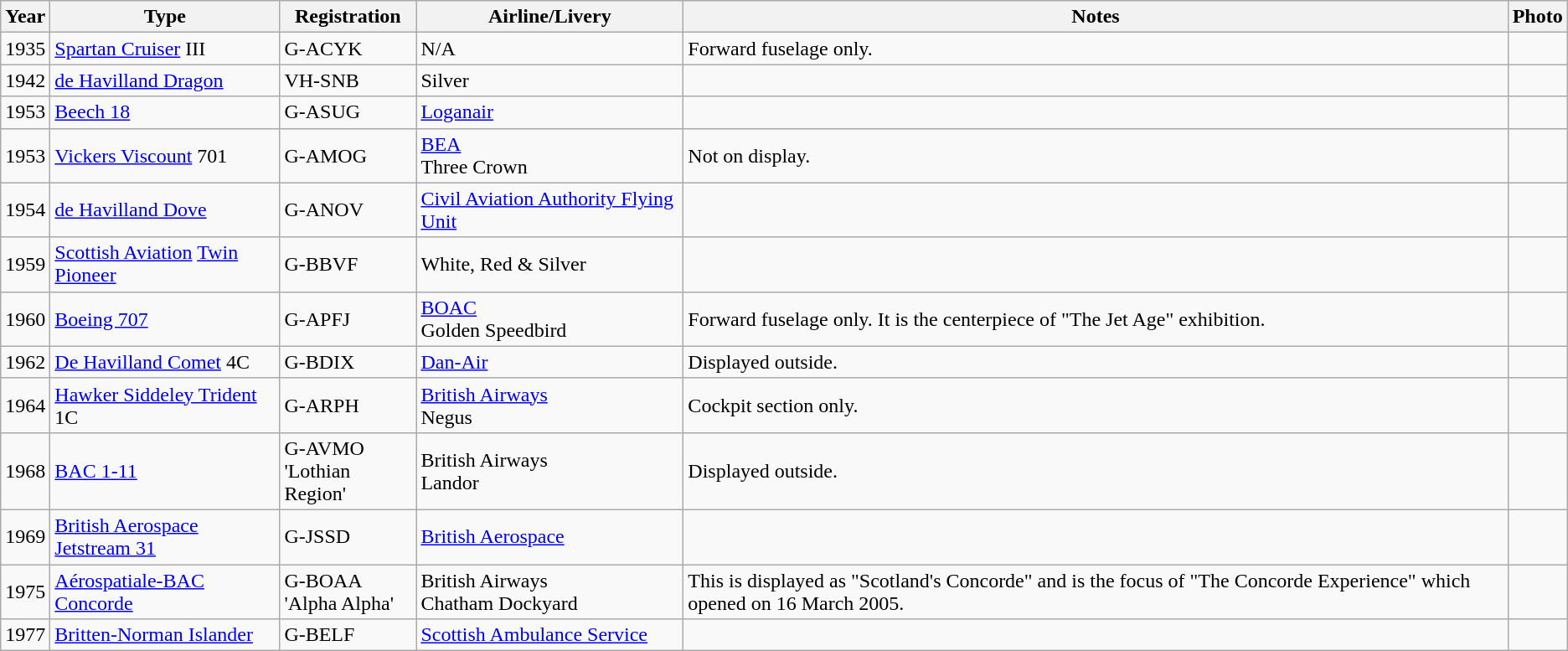<table class="wikitable sortable">
<tr>
<th>Year</th>
<th>Type</th>
<th>Registration</th>
<th>Airline/Livery</th>
<th>Notes</th>
<th>Photo</th>
</tr>
<tr>
<td>1935</td>
<td><a href='#'>Spartan Cruiser</a> III</td>
<td>G-ACYK</td>
<td>N/A</td>
<td>Forward fuselage only.</td>
<td></td>
</tr>
<tr>
<td>1942</td>
<td><a href='#'>de Havilland Dragon</a></td>
<td>VH-SNB</td>
<td>Silver</td>
<td></td>
<td></td>
</tr>
<tr>
<td>1953</td>
<td><a href='#'>Beech 18</a></td>
<td>G-ASUG</td>
<td><a href='#'>Loganair</a></td>
<td></td>
<td></td>
</tr>
<tr>
<td>1953</td>
<td><a href='#'>Vickers Viscount</a> 701</td>
<td>G-AMOG</td>
<td><a href='#'>BEA</a><br>Three Crown</td>
<td>Not on display.</td>
<td></td>
</tr>
<tr>
<td>1954</td>
<td><a href='#'>de Havilland Dove</a></td>
<td>G-ANOV</td>
<td><a href='#'>Civil Aviation Authority Flying Unit</a></td>
<td></td>
<td></td>
</tr>
<tr>
<td>1959</td>
<td><a href='#'>Scottish Aviation</a> <a href='#'>Twin Pioneer</a></td>
<td>G-BBVF</td>
<td>White, Red & Silver</td>
<td></td>
<td></td>
</tr>
<tr>
<td>1960</td>
<td><a href='#'>Boeing 707</a></td>
<td>G-APFJ</td>
<td><a href='#'>BOAC</a><br>Golden Speedbird</td>
<td>Forward fuselage only. It is the centerpiece of "The Jet Age" exhibition.</td>
<td></td>
</tr>
<tr>
<td>1962</td>
<td><a href='#'>De Havilland Comet</a> 4C</td>
<td>G-BDIX</td>
<td><a href='#'>Dan-Air</a></td>
<td>Displayed outside.</td>
<td></td>
</tr>
<tr>
<td>1964</td>
<td><a href='#'>Hawker Siddeley Trident</a> 1C</td>
<td>G-ARPH</td>
<td><a href='#'>British Airways</a><br>Negus</td>
<td>Cockpit section only.</td>
<td></td>
</tr>
<tr>
<td>1968</td>
<td><a href='#'>BAC 1-11</a></td>
<td>G-AVMO<br>'Lothian Region'</td>
<td>British Airways<br>Landor</td>
<td>Displayed outside.</td>
<td></td>
</tr>
<tr>
<td>1969</td>
<td><a href='#'>British Aerospace Jetstream 31</a></td>
<td>G-JSSD</td>
<td><a href='#'>British Aerospace</a></td>
<td></td>
<td></td>
</tr>
<tr>
<td>1975</td>
<td><a href='#'>Aérospatiale-BAC Concorde</a></td>
<td>G-BOAA<br>'Alpha Alpha'</td>
<td>British Airways<br>Chatham Dockyard</td>
<td>This is displayed as "Scotland's Concorde" and is the focus of "The Concorde Experience" which opened on 16 March 2005.</td>
<td></td>
</tr>
<tr>
<td>1977</td>
<td><a href='#'>Britten-Norman Islander</a></td>
<td>G-BELF</td>
<td><a href='#'>Scottish Ambulance Service</a></td>
<td></td>
<td></td>
</tr>
</table>
